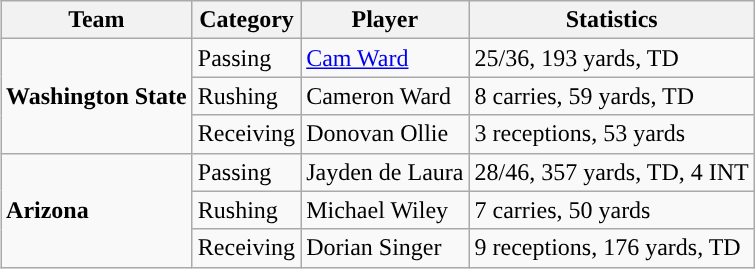<table class="wikitable" style="float: right;">
<tr>
<th>Team</th>
<th>Category</th>
<th>Player</th>
<th>Statistics</th>
</tr>
<tr>
<td rowspan=3><strong>Washington State</strong></td>
<td>Passing</td>
<td><a href='#'>Cam Ward</a></td>
<td>25/36, 193 yards, TD</td>
</tr>
<tr>
<td>Rushing</td>
<td>Cameron Ward</td>
<td>8 carries, 59 yards, TD</td>
</tr>
<tr>
<td>Receiving</td>
<td>Donovan Ollie</td>
<td>3 receptions, 53 yards</td>
</tr>
<tr>
<td rowspan=3><strong>Arizona</strong></td>
<td>Passing</td>
<td>Jayden de Laura</td>
<td>28/46, 357 yards, TD, 4 INT</td>
</tr>
<tr>
<td>Rushing</td>
<td>Michael Wiley</td>
<td>7 carries, 50 yards</td>
</tr>
<tr>
<td>Receiving</td>
<td>Dorian Singer</td>
<td>9 receptions, 176 yards, TD</td>
</tr>
</table>
